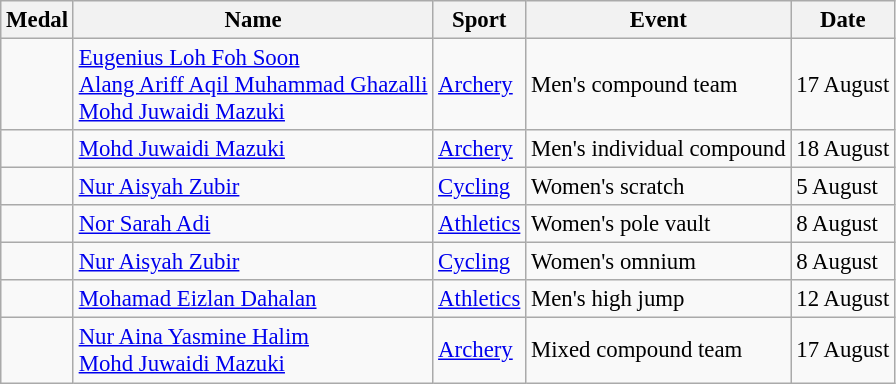<table class="wikitable sortable" style="font-size: 95%;">
<tr>
<th>Medal</th>
<th>Name</th>
<th>Sport</th>
<th>Event</th>
<th>Date</th>
</tr>
<tr>
<td></td>
<td><a href='#'>Eugenius Loh Foh Soon</a><br><a href='#'>Alang Ariff Aqil Muhammad Ghazalli</a><br><a href='#'>Mohd Juwaidi Mazuki</a></td>
<td><a href='#'>Archery</a></td>
<td>Men's compound team</td>
<td>17 August</td>
</tr>
<tr>
<td></td>
<td><a href='#'>Mohd Juwaidi Mazuki</a></td>
<td><a href='#'>Archery</a></td>
<td>Men's individual compound</td>
<td>18 August</td>
</tr>
<tr>
<td></td>
<td><a href='#'>Nur Aisyah Zubir</a></td>
<td><a href='#'>Cycling</a></td>
<td>Women's scratch</td>
<td>5 August</td>
</tr>
<tr>
<td></td>
<td><a href='#'>Nor Sarah Adi</a></td>
<td><a href='#'>Athletics</a></td>
<td>Women's pole vault</td>
<td>8 August</td>
</tr>
<tr>
<td></td>
<td><a href='#'>Nur Aisyah Zubir</a></td>
<td><a href='#'>Cycling</a></td>
<td>Women's omnium</td>
<td>8 August</td>
</tr>
<tr>
<td></td>
<td><a href='#'>Mohamad Eizlan Dahalan</a></td>
<td><a href='#'>Athletics</a></td>
<td>Men's high jump</td>
<td>12 August</td>
</tr>
<tr>
<td></td>
<td><a href='#'>Nur Aina Yasmine Halim</a><br><a href='#'>Mohd Juwaidi Mazuki</a></td>
<td><a href='#'>Archery</a></td>
<td>Mixed compound team</td>
<td>17 August</td>
</tr>
</table>
